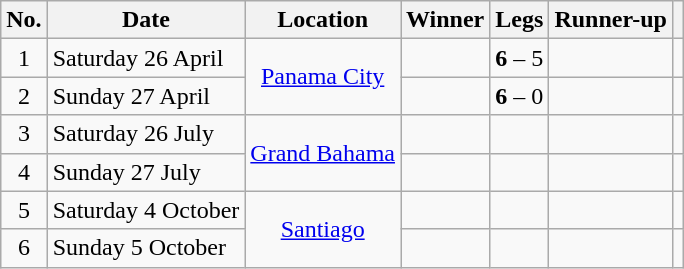<table class="wikitable">
<tr>
<th>No.</th>
<th>Date</th>
<th>Location</th>
<th>Winner</th>
<th>Legs</th>
<th>Runner-up</th>
<th></th>
</tr>
<tr>
<td align=center>1</td>
<td align=left>Saturday 26 April</td>
<td align="center" rowspan="2"> <a href='#'>Panama City</a></td>
<td align="right"></td>
<td align="center"><strong>6</strong> – 5</td>
<td></td>
<td align="center"></td>
</tr>
<tr>
<td align=center>2</td>
<td align=left>Sunday 27 April</td>
<td align="right"></td>
<td align="center"><strong>6</strong> – 0</td>
<td></td>
<td align="center"></td>
</tr>
<tr>
<td align=center>3</td>
<td align=left>Saturday 26 July</td>
<td align="center" rowspan="2"> <a href='#'>Grand Bahama</a></td>
<td align="right"></td>
<td align="center"></td>
<td></td>
<td align="center"></td>
</tr>
<tr>
<td align=center>4</td>
<td align=left>Sunday 27 July</td>
<td align="right"></td>
<td align="center"></td>
<td></td>
<td align="center"></td>
</tr>
<tr>
<td align=center>5</td>
<td align=left>Saturday 4 October</td>
<td align="center" rowspan="2"> <a href='#'>Santiago</a></td>
<td align="right"></td>
<td align="center"></td>
<td></td>
<td align="center"></td>
</tr>
<tr>
<td align=center>6</td>
<td align=left>Sunday 5 October</td>
<td align="right"></td>
<td align="center"></td>
<td></td>
<td align="center"></td>
</tr>
</table>
